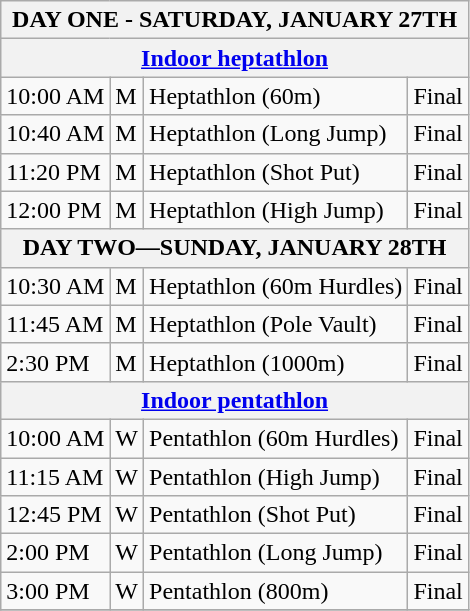<table class="wikitable sortable">
<tr>
<th colspan="6">DAY ONE - SATURDAY, JANUARY 27TH</th>
</tr>
<tr>
<th colspan="6"><a href='#'>Indoor heptathlon</a></th>
</tr>
<tr>
<td>10:00 AM</td>
<td>M</td>
<td>Heptathlon (60m)</td>
<td>Final</td>
</tr>
<tr>
<td>10:40 AM</td>
<td>M</td>
<td>Heptathlon (Long Jump)</td>
<td>Final</td>
</tr>
<tr>
<td>11:20 PM</td>
<td>M</td>
<td>Heptathlon (Shot Put)</td>
<td>Final</td>
</tr>
<tr>
<td>12:00 PM</td>
<td>M</td>
<td>Heptathlon (High Jump)</td>
<td>Final</td>
</tr>
<tr>
<th colspan="6">DAY TWO—SUNDAY, JANUARY 28TH</th>
</tr>
<tr>
<td>10:30 AM</td>
<td>M</td>
<td>Heptathlon (60m Hurdles)</td>
<td>Final</td>
</tr>
<tr>
<td>11:45 AM</td>
<td>M</td>
<td>Heptathlon (Pole Vault)</td>
<td>Final</td>
</tr>
<tr>
<td>2:30 PM</td>
<td>M</td>
<td>Heptathlon (1000m)</td>
<td>Final</td>
</tr>
<tr>
<th colspan="6"><a href='#'>Indoor pentathlon</a></th>
</tr>
<tr>
<td>10:00 AM</td>
<td>W</td>
<td>Pentathlon (60m Hurdles)</td>
<td>Final</td>
</tr>
<tr>
<td>11:15 AM</td>
<td>W</td>
<td>Pentathlon (High Jump)</td>
<td>Final</td>
</tr>
<tr>
<td>12:45 PM</td>
<td>W</td>
<td>Pentathlon (Shot Put)</td>
<td>Final</td>
</tr>
<tr>
<td>2:00 PM</td>
<td>W</td>
<td>Pentathlon (Long Jump)</td>
<td>Final</td>
</tr>
<tr>
<td>3:00 PM</td>
<td>W</td>
<td>Pentathlon (800m)</td>
<td>Final</td>
</tr>
<tr>
</tr>
</table>
